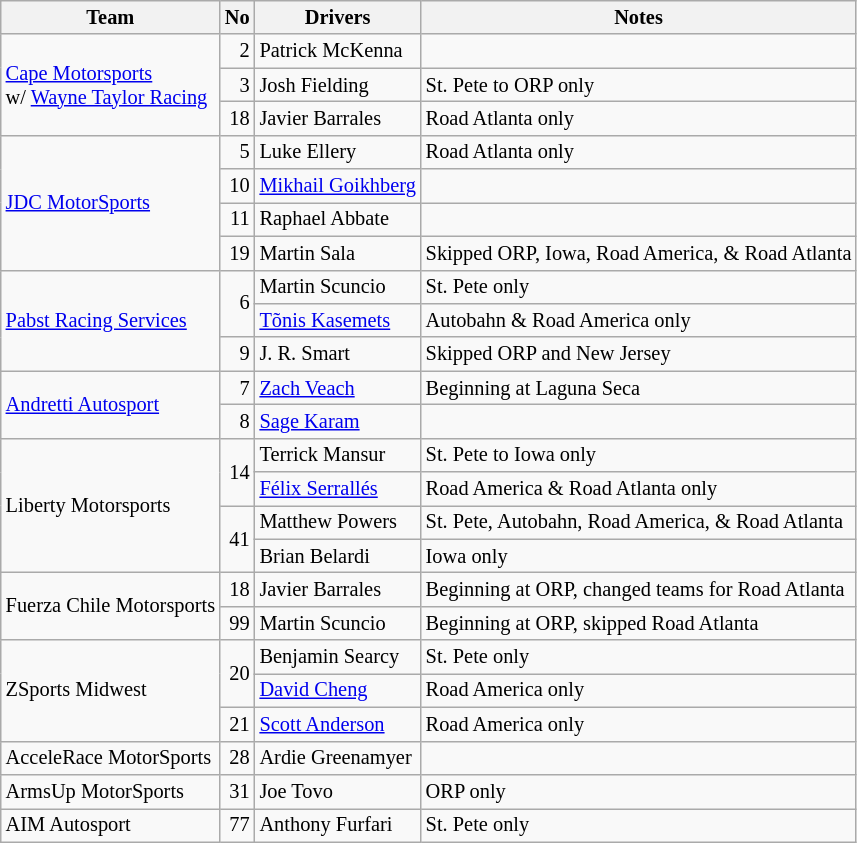<table class="wikitable" style="font-size:85%;">
<tr>
<th>Team</th>
<th>No</th>
<th>Drivers</th>
<th>Notes</th>
</tr>
<tr>
<td rowspan=3> <a href='#'>Cape Motorsports</a><br>w/ <a href='#'>Wayne Taylor Racing</a></td>
<td align="right">2</td>
<td> Patrick McKenna</td>
<td></td>
</tr>
<tr>
<td align="right">3</td>
<td> Josh Fielding</td>
<td>St. Pete to ORP only</td>
</tr>
<tr>
<td align="right">18</td>
<td> Javier Barrales</td>
<td>Road Atlanta only</td>
</tr>
<tr>
<td rowspan=4> <a href='#'>JDC MotorSports</a></td>
<td align="right">5</td>
<td> Luke Ellery</td>
<td>Road Atlanta only</td>
</tr>
<tr>
<td align="right">10</td>
<td> <a href='#'>Mikhail Goikhberg</a></td>
<td></td>
</tr>
<tr>
<td align="right">11</td>
<td> Raphael Abbate</td>
<td></td>
</tr>
<tr>
<td align="right">19</td>
<td> Martin Sala</td>
<td>Skipped ORP, Iowa, Road America, & Road Atlanta</td>
</tr>
<tr>
<td rowspan=3> <a href='#'>Pabst Racing Services</a></td>
<td rowspan=2 align="right">6</td>
<td> Martin Scuncio</td>
<td>St. Pete only</td>
</tr>
<tr>
<td> <a href='#'>Tõnis Kasemets</a></td>
<td>Autobahn & Road America only</td>
</tr>
<tr>
<td align="right">9</td>
<td> J. R. Smart</td>
<td>Skipped ORP and New Jersey</td>
</tr>
<tr>
<td rowspan=2> <a href='#'>Andretti Autosport</a></td>
<td align="right">7</td>
<td> <a href='#'>Zach Veach</a></td>
<td>Beginning at Laguna Seca</td>
</tr>
<tr>
<td align="right">8</td>
<td> <a href='#'>Sage Karam</a></td>
<td></td>
</tr>
<tr>
<td rowspan=4> Liberty Motorsports</td>
<td rowspan=2 align="right">14</td>
<td> Terrick Mansur</td>
<td>St. Pete to Iowa only</td>
</tr>
<tr>
<td> <a href='#'>Félix Serrallés</a></td>
<td>Road America & Road Atlanta only</td>
</tr>
<tr>
<td align="right" rowspan=2>41</td>
<td> Matthew Powers</td>
<td>St. Pete, Autobahn, Road America, & Road Atlanta</td>
</tr>
<tr>
<td> Brian Belardi</td>
<td>Iowa only</td>
</tr>
<tr>
<td rowspan=2> Fuerza Chile Motorsports</td>
<td align="right">18</td>
<td> Javier Barrales</td>
<td>Beginning at ORP, changed teams for Road Atlanta</td>
</tr>
<tr>
<td align="right">99</td>
<td> Martin Scuncio</td>
<td>Beginning at ORP, skipped Road Atlanta</td>
</tr>
<tr>
<td rowspan=3> ZSports Midwest</td>
<td rowspan=2 align="right">20</td>
<td> Benjamin Searcy</td>
<td>St. Pete only</td>
</tr>
<tr>
<td> <a href='#'>David Cheng</a></td>
<td>Road America only</td>
</tr>
<tr>
<td align=right>21</td>
<td> <a href='#'>Scott Anderson</a></td>
<td>Road America only</td>
</tr>
<tr>
<td> AcceleRace MotorSports</td>
<td align="right">28</td>
<td> Ardie Greenamyer</td>
<td></td>
</tr>
<tr>
<td> ArmsUp MotorSports</td>
<td align="right">31</td>
<td> Joe Tovo</td>
<td>ORP only</td>
</tr>
<tr>
<td> AIM Autosport</td>
<td align="right">77</td>
<td> Anthony Furfari</td>
<td>St. Pete only</td>
</tr>
</table>
